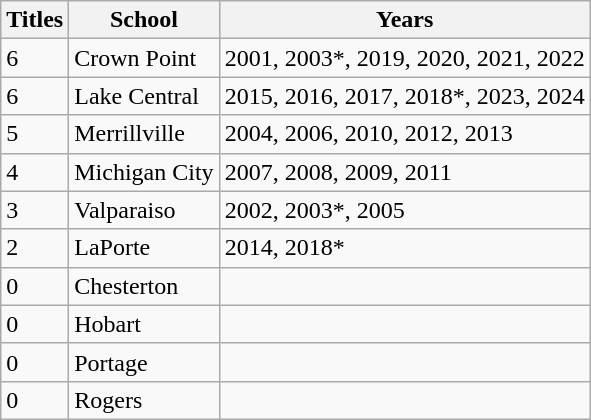<table class="wikitable">
<tr>
<th>Titles</th>
<th>School</th>
<th>Years</th>
</tr>
<tr>
<td>6</td>
<td>Crown Point</td>
<td>2001, 2003*, 2019, 2020, 2021, 2022</td>
</tr>
<tr>
<td>6</td>
<td>Lake Central</td>
<td>2015, 2016, 2017, 2018*, 2023, 2024</td>
</tr>
<tr>
<td>5</td>
<td>Merrillville</td>
<td>2004, 2006, 2010, 2012, 2013</td>
</tr>
<tr>
<td>4</td>
<td>Michigan City</td>
<td>2007, 2008, 2009, 2011</td>
</tr>
<tr>
<td>3</td>
<td>Valparaiso</td>
<td>2002, 2003*, 2005</td>
</tr>
<tr>
<td>2</td>
<td>LaPorte</td>
<td>2014, 2018*</td>
</tr>
<tr>
<td>0</td>
<td>Chesterton</td>
<td></td>
</tr>
<tr>
<td>0</td>
<td>Hobart</td>
<td></td>
</tr>
<tr>
<td>0</td>
<td>Portage</td>
<td></td>
</tr>
<tr>
<td>0</td>
<td>Rogers</td>
<td></td>
</tr>
</table>
